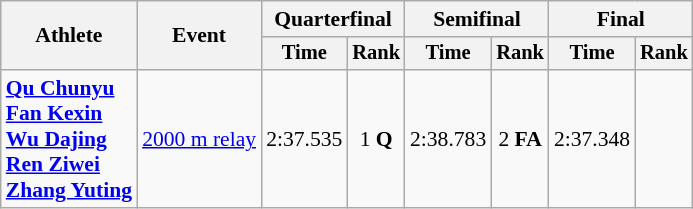<table class="wikitable" style="font-size:90%">
<tr>
<th rowspan=2>Athlete</th>
<th rowspan=2>Event</th>
<th colspan=2>Quarterfinal</th>
<th colspan=2>Semifinal</th>
<th colspan=2>Final</th>
</tr>
<tr style="font-size:95%">
<th>Time</th>
<th>Rank</th>
<th>Time</th>
<th>Rank</th>
<th>Time</th>
<th>Rank</th>
</tr>
<tr align=center>
<td align=left><strong><a href='#'>Qu Chunyu</a><br><a href='#'>Fan Kexin</a><br><a href='#'>Wu Dajing</a><br><a href='#'>Ren Ziwei</a><br><a href='#'>Zhang Yuting</a></strong></td>
<td align=left><a href='#'>2000 m relay</a></td>
<td>2:37.535</td>
<td>1 <strong>Q</strong></td>
<td>2:38.783</td>
<td>2 <strong>FA</strong></td>
<td>2:37.348</td>
<td></td>
</tr>
</table>
